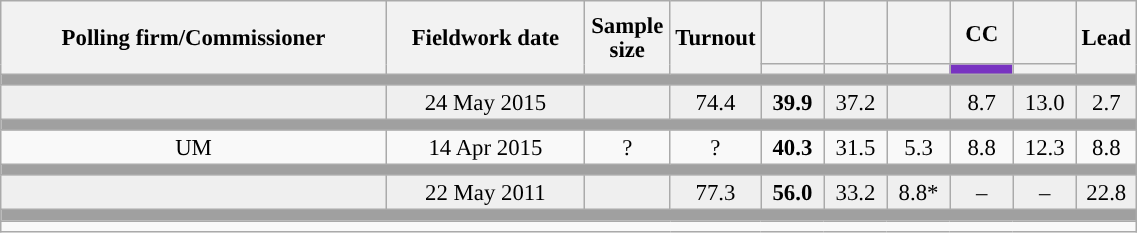<table class="wikitable collapsible collapsed" style="text-align:center; font-size:95%; line-height:16px;">
<tr style="height:42px;">
<th style="width:250px;" rowspan="2">Polling firm/Commissioner</th>
<th style="width:125px;" rowspan="2">Fieldwork date</th>
<th style="width:50px;" rowspan="2">Sample size</th>
<th style="width:45px;" rowspan="2">Turnout</th>
<th style="width:35px;"></th>
<th style="width:35px;"></th>
<th style="width:35px;"></th>
<th style="width:35px;">CC</th>
<th style="width:35px;"></th>
<th style="width:30px;" rowspan="2">Lead</th>
</tr>
<tr>
<th style="color:inherit;background:"></th>
<th style="color:inherit;background:"></th>
<th style="color:inherit;background:"></th>
<th style="color:inherit;background:#7833C1;"></th>
<th style="color:inherit;background:"></th>
</tr>
<tr>
<td colspan="11" style="background:#A0A0A0"></td>
</tr>
<tr style="background:#EFEFEF;">
<td><strong></strong></td>
<td>24 May 2015</td>
<td></td>
<td>74.4</td>
<td><strong>39.9</strong><br></td>
<td>37.2<br></td>
<td></td>
<td>8.7<br></td>
<td>13.0<br></td>
<td style="background:">2.7</td>
</tr>
<tr>
<td colspan="11" style="background:#A0A0A0"></td>
</tr>
<tr>
<td>UM</td>
<td>14 Apr 2015</td>
<td>?</td>
<td>?</td>
<td><strong>40.3</strong><br></td>
<td>31.5<br></td>
<td>5.3<br></td>
<td>8.8<br></td>
<td>12.3<br></td>
<td style="background:">8.8</td>
</tr>
<tr>
<td colspan="11" style="background:#A0A0A0"></td>
</tr>
<tr style="background:#EFEFEF;">
<td><strong></strong></td>
<td>22 May 2011</td>
<td></td>
<td>77.3</td>
<td><strong>56.0</strong><br></td>
<td>33.2<br></td>
<td>8.8*<br></td>
<td>–</td>
<td>–</td>
<td style="background:">22.8</td>
</tr>
<tr>
<td colspan="11" style="background:#A0A0A0"></td>
</tr>
<tr>
<td align="left" colspan="11"></td>
</tr>
</table>
